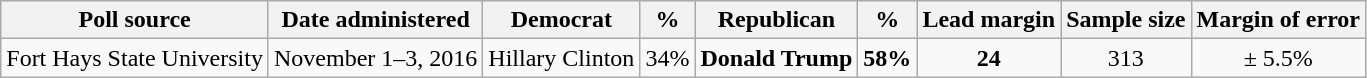<table class="wikitable" style="text-align:center;">
<tr valign=bottom>
<th>Poll source</th>
<th>Date administered</th>
<th>Democrat</th>
<th>%</th>
<th>Republican</th>
<th>%</th>
<th>Lead margin</th>
<th>Sample size</th>
<th>Margin of error</th>
</tr>
<tr>
<td>Fort Hays State University</td>
<td>November 1–3, 2016</td>
<td>Hillary Clinton</td>
<td>34%</td>
<td><strong>Donald Trump</strong></td>
<td><strong>58%</strong></td>
<td><strong>24</strong></td>
<td>313</td>
<td>± 5.5%</td>
</tr>
</table>
